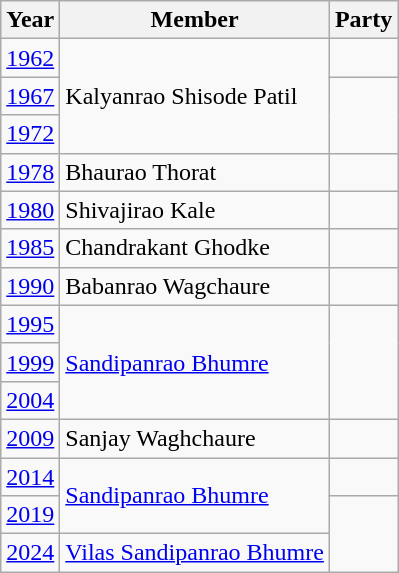<table class="wikitable">
<tr>
<th>Year</th>
<th>Member</th>
<th colspan=2>Party</th>
</tr>
<tr>
<td><a href='#'>1962</a></td>
<td rowspan="3">Kalyanrao Shisode Patil</td>
<td></td>
</tr>
<tr>
<td><a href='#'>1967</a></td>
</tr>
<tr>
<td><a href='#'>1972</a></td>
</tr>
<tr>
<td><a href='#'>1978</a></td>
<td>Bhaurao Thorat</td>
<td></td>
</tr>
<tr>
<td><a href='#'>1980</a></td>
<td>Shivajirao Kale</td>
<td></td>
</tr>
<tr>
<td><a href='#'>1985</a></td>
<td>Chandrakant Ghodke</td>
<td></td>
</tr>
<tr>
<td><a href='#'>1990</a></td>
<td>Babanrao Wagchaure</td>
<td></td>
</tr>
<tr>
<td><a href='#'>1995</a></td>
<td Rowspan=3><a href='#'>Sandipanrao Bhumre</a></td>
</tr>
<tr>
<td><a href='#'>1999</a></td>
</tr>
<tr>
<td><a href='#'>2004</a></td>
</tr>
<tr>
<td><a href='#'>2009</a></td>
<td>Sanjay Waghchaure</td>
<td></td>
</tr>
<tr>
<td><a href='#'>2014</a></td>
<td Rowspan=2><a href='#'>Sandipanrao Bhumre</a></td>
<td></td>
</tr>
<tr>
<td><a href='#'>2019</a></td>
</tr>
<tr>
<td><a href='#'>2024</a></td>
<td><a href='#'>Vilas Sandipanrao Bhumre</a></td>
</tr>
</table>
